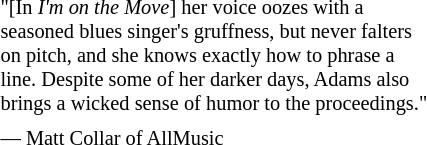<table class="toccolours" style="float: right; margin-left: 1em; margin-right: 2em; font-size: 85%; background:offwhite; color:black; width:22em; max-width: 40%;" cellspacing="5">
<tr>
<td style="text-align: left;">"[In <em>I'm on the Move</em>] her voice oozes with a seasoned blues singer's gruffness, but never falters on pitch, and she knows exactly how to phrase a line. Despite some of her darker days, Adams also brings a wicked sense of humor to the proceedings."</td>
</tr>
<tr>
<td style="text-align: left;">— Matt Collar of AllMusic</td>
</tr>
</table>
